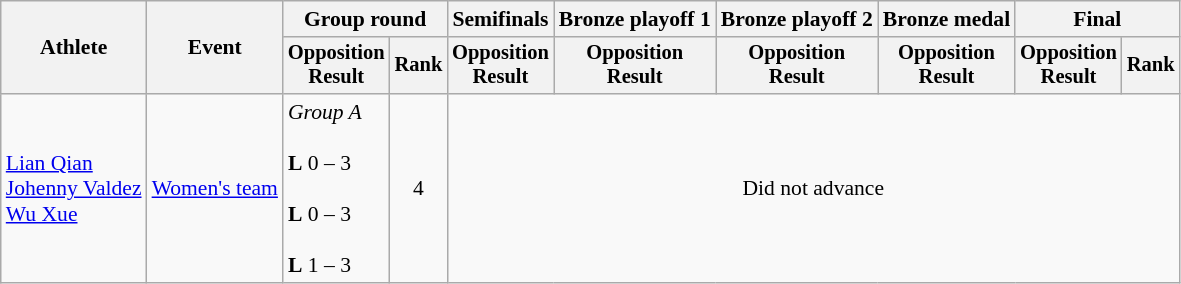<table class="wikitable" style="font-size:90%;">
<tr>
<th rowspan="2">Athlete</th>
<th rowspan="2">Event</th>
<th colspan="2">Group round</th>
<th>Semifinals</th>
<th>Bronze playoff 1</th>
<th>Bronze playoff 2</th>
<th>Bronze medal</th>
<th colspan=2>Final</th>
</tr>
<tr style="font-size:95%">
<th>Opposition<br>Result</th>
<th>Rank</th>
<th>Opposition<br>Result</th>
<th>Opposition<br>Result</th>
<th>Opposition<br>Result</th>
<th>Opposition<br>Result</th>
<th>Opposition<br>Result</th>
<th>Rank</th>
</tr>
<tr align=center>
<td align=left><a href='#'>Lian Qian</a><br><a href='#'>Johenny Valdez</a> <br><a href='#'>Wu Xue</a></td>
<td align=left><a href='#'>Women's team</a></td>
<td align=left><em>Group A</em><br><br><strong>L</strong> 0 – 3<br><br><strong>L</strong> 0 – 3<br><br><strong>L</strong> 1 – 3</td>
<td>4</td>
<td colspan=6>Did not advance</td>
</tr>
</table>
